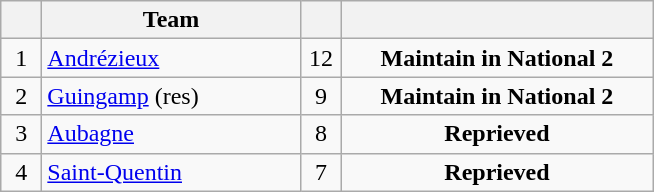<table class="wikitable" style="text-align: center;">
<tr>
<th width=20></th>
<th width=165>Team</th>
<th width=20></th>
<th width=200></th>
</tr>
<tr>
<td>1</td>
<td align=left><a href='#'>Andrézieux</a></td>
<td>12</td>
<td><strong>Maintain in National 2</strong></td>
</tr>
<tr>
<td>2</td>
<td align=left><a href='#'>Guingamp</a> (res)</td>
<td>9</td>
<td><strong>Maintain in National 2</strong></td>
</tr>
<tr>
<td>3</td>
<td align=left><a href='#'>Aubagne</a></td>
<td>8</td>
<td><strong>Reprieved</strong></td>
</tr>
<tr>
<td>4</td>
<td align=left><a href='#'>Saint-Quentin</a></td>
<td>7</td>
<td><strong>Reprieved</strong></td>
</tr>
</table>
